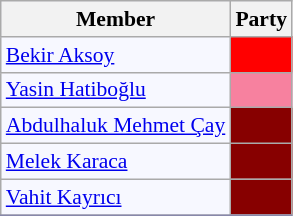<table class=wikitable style="border:1px solid #8888aa; background-color:#f7f8ff; padding:0px; font-size:90%;">
<tr>
<th>Member</th>
<th>Party</th>
</tr>
<tr>
<td><a href='#'>Bekir Aksoy</a></td>
<td style="background: #ff0000"></td>
</tr>
<tr>
<td><a href='#'>Yasin Hatiboğlu</a></td>
<td style="background: #F7819F"></td>
</tr>
<tr>
<td><a href='#'>Abdulhaluk Mehmet Çay</a></td>
<td style="background: #870000"></td>
</tr>
<tr>
<td><a href='#'>Melek Karaca</a></td>
<td style="background: #870000"></td>
</tr>
<tr>
<td><a href='#'>Vahit Kayrıcı</a></td>
<td style="background: #870000"></td>
</tr>
<tr>
</tr>
</table>
